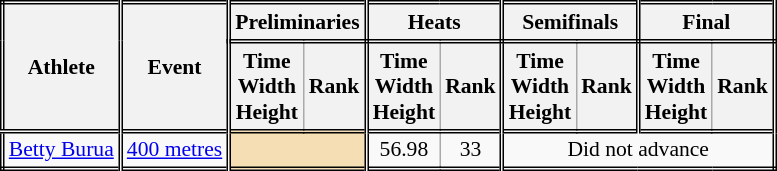<table class=wikitable style="font-size:90%; border: double;">
<tr>
<th rowspan="2" style="border-right:double">Athlete</th>
<th rowspan="2" style="border-right:double">Event</th>
<th colspan="2" style="border-right:double; border-bottom:double;">Preliminaries</th>
<th colspan="2" style="border-right:double; border-bottom:double;">Heats</th>
<th colspan="2" style="border-right:double; border-bottom:double;">Semifinals</th>
<th colspan="2" style="border-right:double; border-bottom:double;">Final</th>
</tr>
<tr>
<th>Time<br>Width<br>Height</th>
<th style="border-right:double">Rank</th>
<th>Time<br>Width<br>Height</th>
<th style="border-right:double">Rank</th>
<th>Time<br>Width<br>Height</th>
<th style="border-right:double">Rank</th>
<th>Time<br>Width<br>Height</th>
<th style="border-right:double">Rank</th>
</tr>
<tr style="border-top: double;">
<td style="border-right:double"><a href='#'>Betty Burua</a></td>
<td style="border-right:double"><a href='#'>400 metres</a></td>
<td style="border-right:double" colspan= 2 bgcolor="wheat"></td>
<td align=center>56.98</td>
<td align=center style="border-right:double">33</td>
<td colspan="4" align=center>Did not advance</td>
</tr>
</table>
